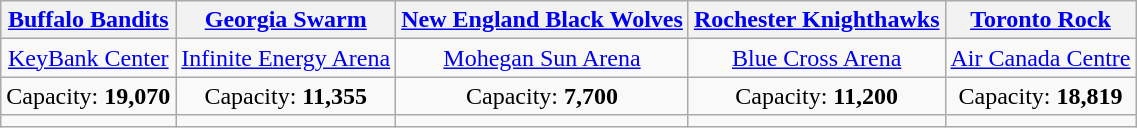<table class="wikitable" style="text-align:center">
<tr>
<th><a href='#'>Buffalo Bandits</a></th>
<th><a href='#'>Georgia Swarm</a></th>
<th><a href='#'>New England Black Wolves</a></th>
<th><a href='#'>Rochester Knighthawks</a></th>
<th><a href='#'>Toronto Rock</a></th>
</tr>
<tr>
<td><a href='#'>KeyBank Center</a></td>
<td><a href='#'>Infinite Energy Arena</a></td>
<td><a href='#'>Mohegan Sun Arena</a></td>
<td><a href='#'>Blue Cross Arena</a></td>
<td><a href='#'>Air Canada Centre</a></td>
</tr>
<tr>
<td>Capacity: <strong>19,070</strong></td>
<td>Capacity: <strong>11,355</strong></td>
<td>Capacity: <strong>7,700</strong></td>
<td>Capacity: <strong>11,200</strong></td>
<td>Capacity: <strong>18,819</strong></td>
</tr>
<tr>
<td></td>
<td></td>
<td></td>
<td></td>
<td></td>
</tr>
</table>
